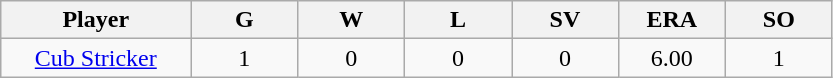<table class="wikitable sortable">
<tr>
<th bgcolor="#DDDDFF" width="16%">Player</th>
<th bgcolor="#DDDDFF" width="9%">G</th>
<th bgcolor="#DDDDFF" width="9%">W</th>
<th bgcolor="#DDDDFF" width="9%">L</th>
<th bgcolor="#DDDDFF" width="9%">SV</th>
<th bgcolor="#DDDDFF" width="9%">ERA</th>
<th bgcolor="#DDDDFF" width="9%">SO</th>
</tr>
<tr align="center">
<td><a href='#'>Cub Stricker</a></td>
<td>1</td>
<td>0</td>
<td>0</td>
<td>0</td>
<td>6.00</td>
<td>1</td>
</tr>
</table>
